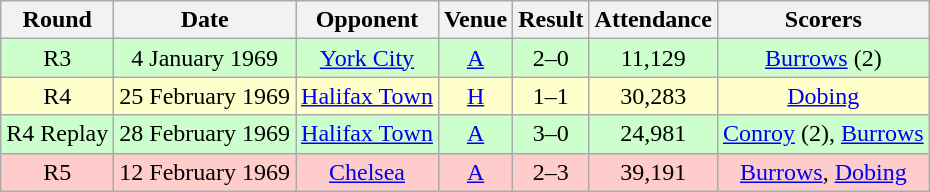<table class="wikitable" style="font-size:100%; text-align:center">
<tr>
<th>Round</th>
<th>Date</th>
<th>Opponent</th>
<th>Venue</th>
<th>Result</th>
<th>Attendance</th>
<th>Scorers</th>
</tr>
<tr style="background-color: #CCFFCC;">
<td>R3</td>
<td>4 January 1969</td>
<td><a href='#'>York City</a></td>
<td><a href='#'>A</a></td>
<td>2–0</td>
<td>11,129</td>
<td><a href='#'>Burrows</a> (2)</td>
</tr>
<tr style="background-color: #FFFFCC;">
<td>R4</td>
<td>25 February 1969</td>
<td><a href='#'>Halifax Town</a></td>
<td><a href='#'>H</a></td>
<td>1–1</td>
<td>30,283</td>
<td><a href='#'>Dobing</a></td>
</tr>
<tr style="background-color: #CCFFCC;">
<td>R4 Replay</td>
<td>28 February 1969</td>
<td><a href='#'>Halifax Town</a></td>
<td><a href='#'>A</a></td>
<td>3–0</td>
<td>24,981</td>
<td><a href='#'>Conroy</a> (2), <a href='#'>Burrows</a></td>
</tr>
<tr style="background-color: #FFCCCC;">
<td>R5</td>
<td>12 February 1969</td>
<td><a href='#'>Chelsea</a></td>
<td><a href='#'>A</a></td>
<td>2–3</td>
<td>39,191</td>
<td><a href='#'>Burrows</a>, <a href='#'>Dobing</a></td>
</tr>
</table>
